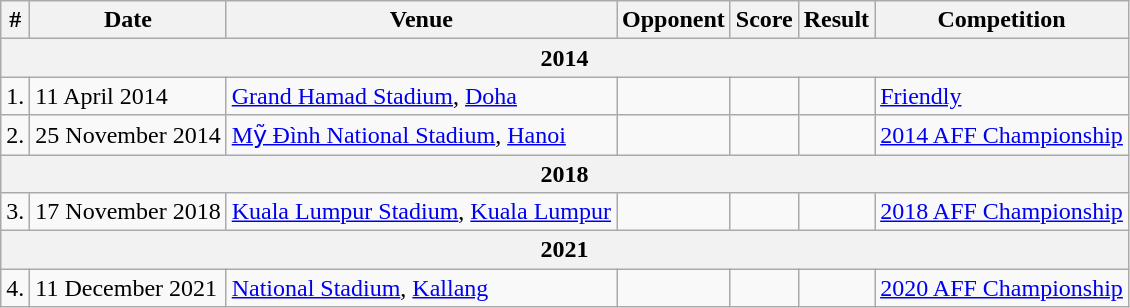<table class="wikitable">
<tr>
<th>#</th>
<th>Date</th>
<th>Venue</th>
<th>Opponent</th>
<th>Score</th>
<th>Result</th>
<th>Competition</th>
</tr>
<tr>
<th colspan="7">2014</th>
</tr>
<tr>
<td>1.</td>
<td>11 April 2014</td>
<td><a href='#'>Grand Hamad Stadium</a>, <a href='#'>Doha</a></td>
<td></td>
<td></td>
<td></td>
<td><a href='#'>Friendly</a></td>
</tr>
<tr>
<td>2.</td>
<td>25 November 2014</td>
<td><a href='#'>Mỹ Đình National Stadium</a>, <a href='#'>Hanoi</a></td>
<td></td>
<td></td>
<td></td>
<td><a href='#'>2014 AFF Championship</a></td>
</tr>
<tr>
<th colspan="7">2018</th>
</tr>
<tr>
<td>3.</td>
<td>17 November 2018</td>
<td><a href='#'>Kuala Lumpur Stadium</a>, <a href='#'>Kuala Lumpur</a></td>
<td></td>
<td></td>
<td></td>
<td><a href='#'>2018 AFF Championship</a></td>
</tr>
<tr>
<th colspan="7">2021</th>
</tr>
<tr>
<td>4.</td>
<td>11 December 2021</td>
<td><a href='#'>National Stadium</a>, <a href='#'>Kallang</a></td>
<td></td>
<td></td>
<td></td>
<td><a href='#'>2020 AFF Championship</a></td>
</tr>
</table>
